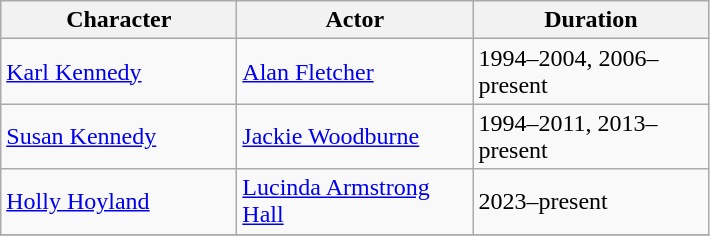<table class="wikitable">
<tr>
<th style="width:150px;">Character</th>
<th style="width:150px;">Actor</th>
<th style="width:150px;">Duration</th>
</tr>
<tr>
<td><a href='#'>Karl Kennedy</a></td>
<td><a href='#'>Alan Fletcher</a></td>
<td>1994–2004, 2006–present</td>
</tr>
<tr>
<td><a href='#'>Susan Kennedy</a></td>
<td><a href='#'>Jackie Woodburne</a></td>
<td>1994–2011, 2013–present</td>
</tr>
<tr>
<td><a href='#'>Holly Hoyland</a></td>
<td><a href='#'>Lucinda Armstrong Hall</a></td>
<td>2023–present</td>
</tr>
<tr>
</tr>
</table>
